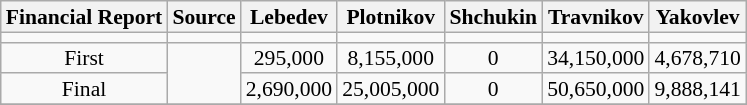<table class="wikitable" style="text-align:center; font-size:90%; line-height:14px">
<tr>
<th>Financial Report</th>
<th>Source</th>
<th>Lebedev</th>
<th>Plotnikov</th>
<th>Shchukin</th>
<th>Travnikov</th>
<th>Yakovlev</th>
</tr>
<tr>
<td></td>
<td></td>
<td bgcolor=></td>
<td bgcolor=></td>
<td bgcolor=></td>
<td bgcolor=></td>
<td bgcolor=></td>
</tr>
<tr align=center>
<td>First</td>
<td rowspan=2></td>
<td>295,000</td>
<td>8,155,000</td>
<td>0</td>
<td>34,150,000</td>
<td>4,678,710</td>
</tr>
<tr>
<td>Final</td>
<td>2,690,000</td>
<td>25,005,000</td>
<td>0</td>
<td>50,650,000</td>
<td>9,888,141</td>
</tr>
<tr>
</tr>
</table>
